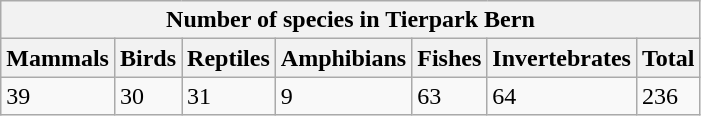<table class="wikitable">
<tr>
<th colspan="7">Number of species in Tierpark Bern</th>
</tr>
<tr>
<th>Mammals</th>
<th>Birds</th>
<th>Reptiles</th>
<th>Amphibians</th>
<th>Fishes</th>
<th>Invertebrates</th>
<th>Total</th>
</tr>
<tr>
<td>39</td>
<td>30</td>
<td>31</td>
<td>9</td>
<td>63</td>
<td>64</td>
<td>236</td>
</tr>
</table>
